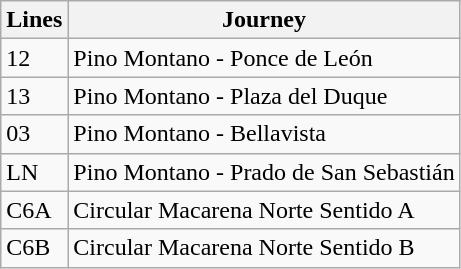<table class="wikitable">
<tr>
<th>Lines</th>
<th>Journey</th>
</tr>
<tr>
<td>12</td>
<td>Pino Montano - Ponce de León</td>
</tr>
<tr>
<td>13</td>
<td>Pino Montano - Plaza del Duque</td>
</tr>
<tr>
<td>03</td>
<td>Pino Montano - Bellavista</td>
</tr>
<tr>
<td>LN</td>
<td>Pino Montano - Prado de San Sebastián</td>
</tr>
<tr>
<td>C6A</td>
<td>Circular Macarena Norte Sentido A</td>
</tr>
<tr>
<td>C6B</td>
<td>Circular Macarena Norte Sentido B</td>
</tr>
</table>
